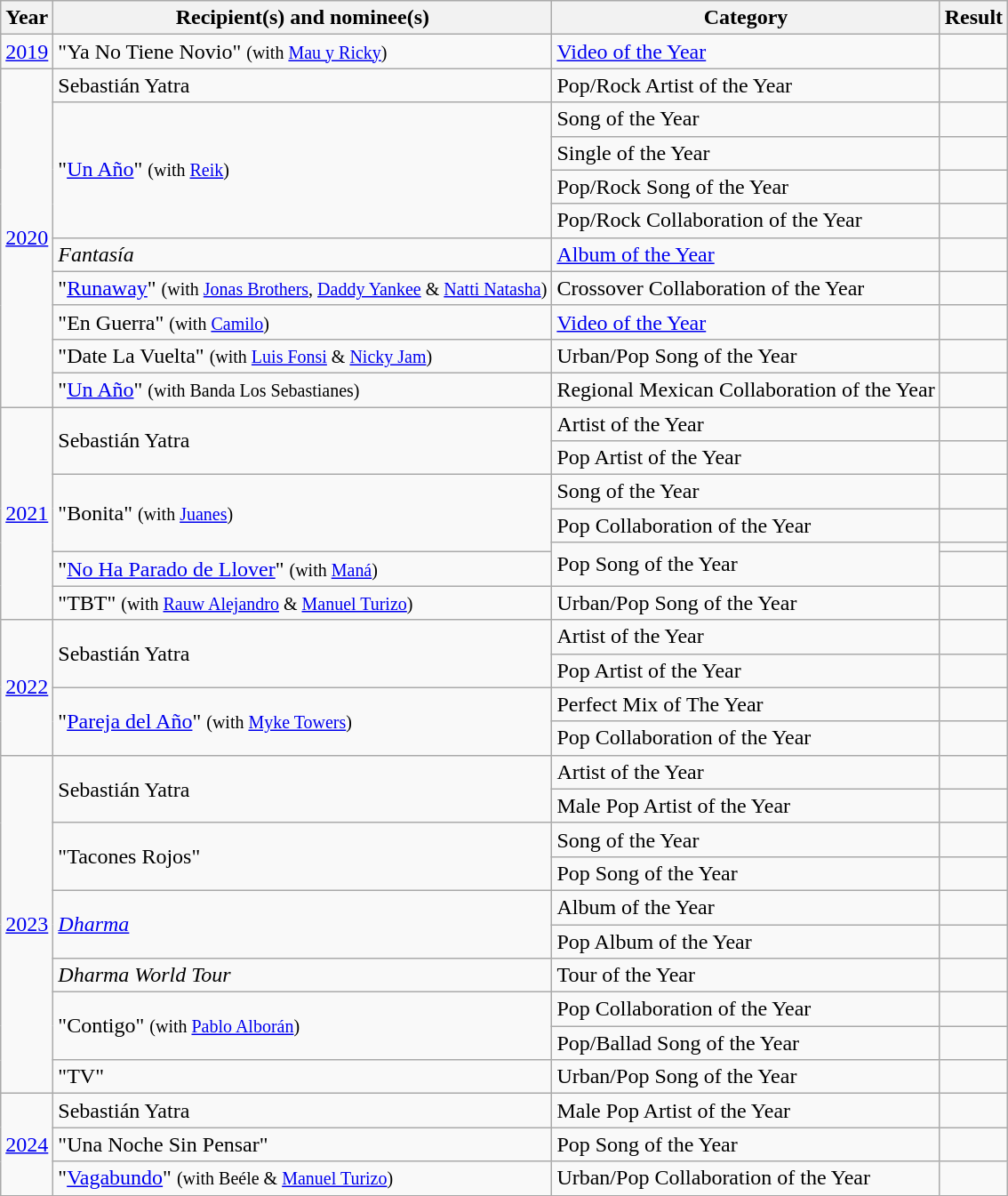<table class="wikitable sortable plainrowheaders" style="width: auto;">
<tr>
<th scope="col">Year</th>
<th scope="col">Recipient(s) and nominee(s)</th>
<th scope="col">Category</th>
<th scope="col">Result</th>
</tr>
<tr>
<td><a href='#'>2019</a></td>
<td>"Ya No Tiene Novio" <small>(with <a href='#'>Mau y Ricky</a>)</small></td>
<td><a href='#'>Video of the Year</a></td>
<td></td>
</tr>
<tr>
<td rowspan="10"><a href='#'>2020</a></td>
<td>Sebastián Yatra</td>
<td>Pop/Rock Artist of the Year</td>
<td></td>
</tr>
<tr>
<td rowspan="4">"<a href='#'>Un Año</a>" <small>(with <a href='#'>Reik</a>)</small></td>
<td>Song of the Year</td>
<td></td>
</tr>
<tr>
<td>Single of the Year</td>
<td></td>
</tr>
<tr>
<td>Pop/Rock Song of the Year</td>
<td></td>
</tr>
<tr>
<td>Pop/Rock Collaboration of the Year</td>
<td></td>
</tr>
<tr>
<td><em>Fantasía</em></td>
<td><a href='#'>Album of the Year</a></td>
<td></td>
</tr>
<tr>
<td>"<a href='#'>Runaway</a>" <small>(with <a href='#'>Jonas Brothers</a>, <a href='#'>Daddy Yankee</a> & <a href='#'>Natti Natasha</a>)</small></td>
<td>Crossover Collaboration of the Year</td>
<td></td>
</tr>
<tr>
<td>"En Guerra" <small>(with <a href='#'>Camilo</a>)</small></td>
<td><a href='#'>Video of the Year</a></td>
<td></td>
</tr>
<tr>
<td>"Date La Vuelta" <small>(with <a href='#'>Luis Fonsi</a> & <a href='#'>Nicky Jam</a>)</small></td>
<td>Urban/Pop Song of the Year</td>
<td></td>
</tr>
<tr>
<td>"<a href='#'>Un Año</a>" <small>(with Banda Los Sebastianes)</small></td>
<td>Regional Mexican Collaboration of the Year</td>
<td></td>
</tr>
<tr>
<td rowspan="7"><a href='#'>2021</a></td>
<td rowspan="2">Sebastián Yatra</td>
<td>Artist of the Year</td>
<td></td>
</tr>
<tr>
<td>Pop Artist of the Year</td>
<td></td>
</tr>
<tr>
<td rowspan="3">"Bonita" <small>(with <a href='#'>Juanes</a>)</small></td>
<td>Song of the Year</td>
<td></td>
</tr>
<tr>
<td>Pop Collaboration of the Year</td>
<td></td>
</tr>
<tr>
<td rowspan="2">Pop Song of the Year</td>
<td></td>
</tr>
<tr>
<td>"<a href='#'>No Ha Parado de Llover</a>" <small>(with <a href='#'>Maná</a>)</small></td>
<td></td>
</tr>
<tr>
<td>"TBT" <small>(with <a href='#'>Rauw Alejandro</a> & <a href='#'>Manuel Turizo</a>)</small></td>
<td>Urban/Pop Song of the Year</td>
<td></td>
</tr>
<tr>
<td rowspan="4"><a href='#'>2022</a></td>
<td rowspan="2">Sebastián Yatra</td>
<td>Artist of the Year</td>
<td></td>
</tr>
<tr>
<td>Pop Artist of the Year</td>
<td></td>
</tr>
<tr>
<td rowspan="2">"<a href='#'>Pareja del Año</a>" <small>(with <a href='#'>Myke Towers</a>)</small></td>
<td>Perfect Mix of The Year</td>
<td></td>
</tr>
<tr>
<td>Pop Collaboration of the Year</td>
<td></td>
</tr>
<tr>
<td rowspan="10"><a href='#'>2023</a></td>
<td rowspan="2">Sebastián Yatra</td>
<td>Artist of the Year</td>
<td></td>
</tr>
<tr>
<td>Male Pop Artist of the Year</td>
<td></td>
</tr>
<tr>
<td rowspan="2">"Tacones Rojos"</td>
<td>Song of the Year</td>
<td></td>
</tr>
<tr>
<td>Pop Song of the Year</td>
<td></td>
</tr>
<tr>
<td rowspan="2"><em><a href='#'>Dharma</a></em></td>
<td>Album of the Year</td>
<td></td>
</tr>
<tr>
<td>Pop Album of the Year</td>
<td></td>
</tr>
<tr>
<td><em>Dharma World Tour</em></td>
<td>Tour of the Year</td>
<td></td>
</tr>
<tr>
<td rowspan="2">"Contigo" <small>(with <a href='#'>Pablo Alborán</a>)</small></td>
<td>Pop Collaboration of the Year</td>
<td></td>
</tr>
<tr>
<td>Pop/Ballad Song of the Year</td>
<td></td>
</tr>
<tr>
<td>"TV"</td>
<td>Urban/Pop Song of the Year</td>
<td></td>
</tr>
<tr>
<td rowspan="3"><a href='#'>2024</a></td>
<td>Sebastián Yatra</td>
<td>Male Pop Artist of the Year</td>
<td></td>
</tr>
<tr>
<td>"Una Noche Sin Pensar"</td>
<td>Pop Song of the Year</td>
<td></td>
</tr>
<tr>
<td>"<a href='#'>Vagabundo</a>" <small>(with Beéle & <a href='#'>Manuel Turizo</a>)</small></td>
<td>Urban/Pop Collaboration of the Year</td>
<td></td>
</tr>
</table>
